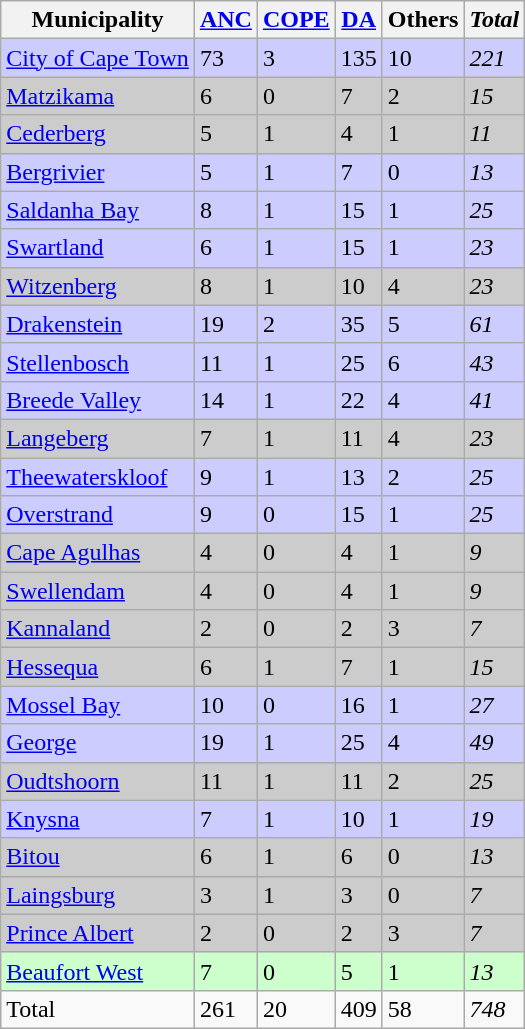<table class="wikitable">
<tr>
<th>Municipality</th>
<th><a href='#'>ANC</a></th>
<th><a href='#'>COPE</a></th>
<th><a href='#'>DA</a></th>
<th>Others</th>
<th><em>Total</em></th>
</tr>
<tr style="background:#ccf;">
<td><a href='#'>City of Cape Town</a></td>
<td>73</td>
<td>3</td>
<td>135</td>
<td>10</td>
<td><em>221</em></td>
</tr>
<tr style="background:#ccc;">
<td><a href='#'>Matzikama</a></td>
<td>6</td>
<td>0</td>
<td>7</td>
<td>2</td>
<td><em>15</em></td>
</tr>
<tr style="background:#ccc;">
<td><a href='#'>Cederberg</a></td>
<td>5</td>
<td>1</td>
<td>4</td>
<td>1</td>
<td><em>11</em></td>
</tr>
<tr style="background:#ccf;">
<td><a href='#'>Bergrivier</a></td>
<td>5</td>
<td>1</td>
<td>7</td>
<td>0</td>
<td><em>13</em></td>
</tr>
<tr style="background:#ccf;">
<td><a href='#'>Saldanha Bay</a></td>
<td>8</td>
<td>1</td>
<td>15</td>
<td>1</td>
<td><em>25</em></td>
</tr>
<tr style="background:#ccf;">
<td><a href='#'>Swartland</a></td>
<td>6</td>
<td>1</td>
<td>15</td>
<td>1</td>
<td><em>23</em></td>
</tr>
<tr style="background:#ccc;">
<td><a href='#'>Witzenberg</a></td>
<td>8</td>
<td>1</td>
<td>10</td>
<td>4</td>
<td><em>23</em></td>
</tr>
<tr style="background:#ccf;">
<td><a href='#'>Drakenstein</a></td>
<td>19</td>
<td>2</td>
<td>35</td>
<td>5</td>
<td><em>61</em></td>
</tr>
<tr style="background:#ccf;">
<td><a href='#'>Stellenbosch</a></td>
<td>11</td>
<td>1</td>
<td>25</td>
<td>6</td>
<td><em>43</em></td>
</tr>
<tr style="background:#ccf;">
<td><a href='#'>Breede Valley</a></td>
<td>14</td>
<td>1</td>
<td>22</td>
<td>4</td>
<td><em>41</em></td>
</tr>
<tr style="background:#ccc;">
<td><a href='#'>Langeberg</a></td>
<td>7</td>
<td>1</td>
<td>11</td>
<td>4</td>
<td><em>23</em></td>
</tr>
<tr style="background:#ccf;">
<td><a href='#'>Theewaterskloof</a></td>
<td>9</td>
<td>1</td>
<td>13</td>
<td>2</td>
<td><em>25</em></td>
</tr>
<tr style="background:#ccf;">
<td><a href='#'>Overstrand</a></td>
<td>9</td>
<td>0</td>
<td>15</td>
<td>1</td>
<td><em>25</em></td>
</tr>
<tr style="background:#ccc;">
<td><a href='#'>Cape Agulhas</a></td>
<td>4</td>
<td>0</td>
<td>4</td>
<td>1</td>
<td><em>9</em></td>
</tr>
<tr style="background:#ccc;">
<td><a href='#'>Swellendam</a></td>
<td>4</td>
<td>0</td>
<td>4</td>
<td>1</td>
<td><em>9</em></td>
</tr>
<tr style="background:#ccc;">
<td><a href='#'>Kannaland</a></td>
<td>2</td>
<td>0</td>
<td>2</td>
<td>3</td>
<td><em>7</em></td>
</tr>
<tr style="background:#ccc;">
<td><a href='#'>Hessequa</a></td>
<td>6</td>
<td>1</td>
<td>7</td>
<td>1</td>
<td><em>15</em></td>
</tr>
<tr style="background:#ccf;">
<td><a href='#'>Mossel Bay</a></td>
<td>10</td>
<td>0</td>
<td>16</td>
<td>1</td>
<td><em>27</em></td>
</tr>
<tr style="background:#ccf;">
<td><a href='#'>George</a></td>
<td>19</td>
<td>1</td>
<td>25</td>
<td>4</td>
<td><em>49</em></td>
</tr>
<tr style="background:#ccc;">
<td><a href='#'>Oudtshoorn</a></td>
<td>11</td>
<td>1</td>
<td>11</td>
<td>2</td>
<td><em>25</em></td>
</tr>
<tr style="background:#ccf;">
<td><a href='#'>Knysna</a></td>
<td>7</td>
<td>1</td>
<td>10</td>
<td>1</td>
<td><em>19</em></td>
</tr>
<tr style="background:#ccc;">
<td><a href='#'>Bitou</a></td>
<td>6</td>
<td>1</td>
<td>6</td>
<td>0</td>
<td><em>13</em></td>
</tr>
<tr style="background:#ccc;">
<td><a href='#'>Laingsburg</a></td>
<td>3</td>
<td>1</td>
<td>3</td>
<td>0</td>
<td><em>7</em></td>
</tr>
<tr style="background:#ccc;">
<td><a href='#'>Prince Albert</a></td>
<td>2</td>
<td>0</td>
<td>2</td>
<td>3</td>
<td><em>7</em></td>
</tr>
<tr style="background:#cfc;">
<td><a href='#'>Beaufort West</a></td>
<td>7</td>
<td>0</td>
<td>5</td>
<td>1</td>
<td><em>13</em></td>
</tr>
<tr>
<td>Total</td>
<td>261</td>
<td>20</td>
<td>409</td>
<td>58</td>
<td><em>748</em></td>
</tr>
</table>
